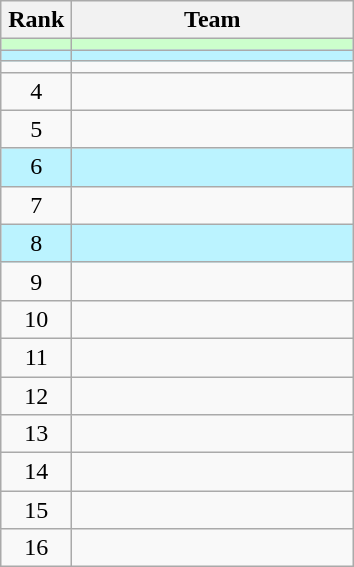<table class="wikitable" style="text-align:center">
<tr>
<th width=40>Rank</th>
<th width=180>Team</th>
</tr>
<tr bgcolor=#ccffcc>
<td></td>
<td style="text-align:left"></td>
</tr>
<tr style="background: #BBF3FF;">
<td></td>
<td style="text-align:left"></td>
</tr>
<tr>
<td></td>
<td style="text-align:left"></td>
</tr>
<tr>
<td>4</td>
<td style="text-align:left"></td>
</tr>
<tr>
<td>5</td>
<td style="text-align:left"></td>
</tr>
<tr style="background: #BBF3FF;">
<td>6</td>
<td style="text-align:left"></td>
</tr>
<tr>
<td>7</td>
<td style="text-align:left"></td>
</tr>
<tr style="background: #BBF3FF;">
<td>8</td>
<td style="text-align:left"></td>
</tr>
<tr>
<td>9</td>
<td style="text-align:left"></td>
</tr>
<tr>
<td>10</td>
<td style="text-align:left"></td>
</tr>
<tr>
<td>11</td>
<td style="text-align:left"></td>
</tr>
<tr>
<td>12</td>
<td style="text-align:left"></td>
</tr>
<tr>
<td>13</td>
<td style="text-align:left"></td>
</tr>
<tr>
<td>14</td>
<td style="text-align:left"></td>
</tr>
<tr>
<td>15</td>
<td style="text-align:left"></td>
</tr>
<tr>
<td>16</td>
<td style="text-align:left"></td>
</tr>
</table>
